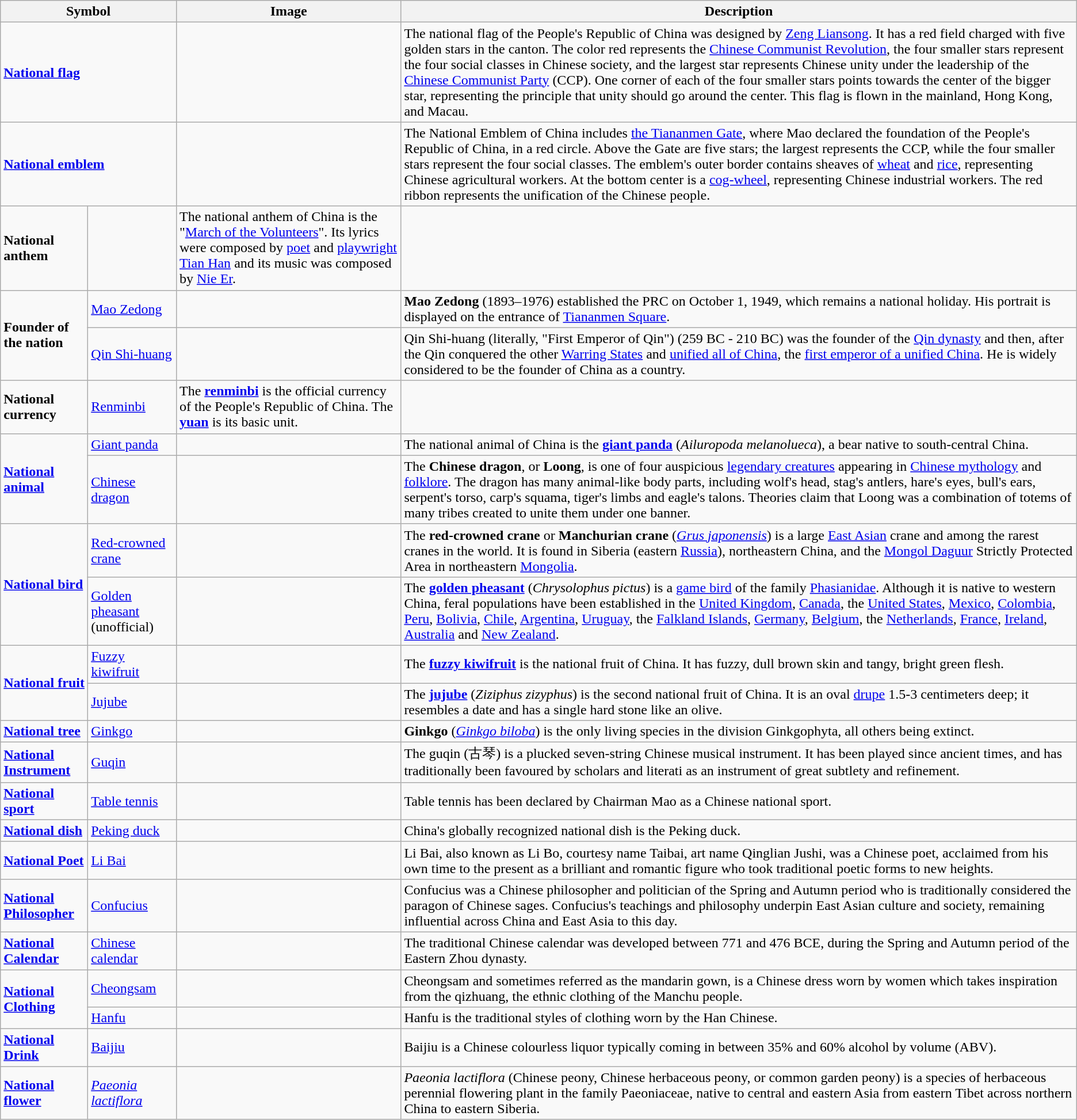<table class="wikitable">
<tr>
<th colspan="2">Symbol</th>
<th>Image</th>
<th>Description</th>
</tr>
<tr>
<td colspan="2"><a href='#'><strong>National flag</strong></a></td>
<td></td>
<td>The national flag of the People's Republic of China was designed by <a href='#'>Zeng Liansong</a>. It has a red field charged with five golden stars in the canton. The color red represents the <a href='#'>Chinese Communist Revolution</a>, the four smaller stars represent the four social classes in Chinese society, and the largest star represents Chinese unity under the leadership of the <a href='#'>Chinese Communist Party</a> (CCP). One corner of each of the four smaller stars points towards the center of the bigger star, representing the principle that unity should go around the center. This flag is flown in the mainland, Hong Kong, and Macau.</td>
</tr>
<tr>
<td colspan="2"><a href='#'><strong>National emblem</strong></a></td>
<td></td>
<td>The National Emblem of China includes <a href='#'>the Tiananmen Gate</a>, where Mao declared the foundation of the People's Republic of China, in a red circle. Above the Gate are five stars; the largest represents the CCP, while the four smaller stars represent the four social classes. The emblem's outer border contains sheaves of <a href='#'>wheat</a> and <a href='#'>rice</a>, representing Chinese agricultural workers. At the bottom center is a <a href='#'>cog-wheel</a>, representing Chinese industrial workers. The red ribbon represents the unification of the Chinese people.</td>
</tr>
<tr>
<td><strong>National anthem</strong></td>
<td></td>
<td>The national anthem of China is the "<a href='#'>March of the Volunteers</a>". Its lyrics were composed by <a href='#'>poet</a> and <a href='#'>playwright</a> <a href='#'>Tian Han</a> and its music was composed by <a href='#'>Nie Er</a>.</td>
<td></td>
</tr>
<tr>
<td rowspan="2"><strong>Founder of the nation</strong></td>
<td><a href='#'>Mao Zedong</a></td>
<td></td>
<td><strong>Mao Zedong</strong> (1893–1976) established the PRC on October 1, 1949, which remains a national holiday. His portrait is displayed on the entrance of <a href='#'>Tiananmen Square</a>.</td>
</tr>
<tr>
<td><a href='#'>Qin Shi-huang</a></td>
<td></td>
<td>Qin Shi-huang (literally, "First Emperor of Qin") (259 BC - 210 BC) was the founder of the <a href='#'>Qin dynasty</a> and then, after the Qin conquered the other <a href='#'>Warring States</a> and <a href='#'>unified all of China</a>, the <a href='#'>first emperor of a unified China</a>. He is widely considered to be the founder of China as a country.</td>
</tr>
<tr>
<td><strong>National currency</strong></td>
<td><a href='#'>Renminbi</a></td>
<td>The <strong><a href='#'>renminbi</a></strong> is the official currency of the People's Republic of China. The <strong><a href='#'>yuan</a></strong> is its basic unit.</td>
</tr>
<tr>
<td rowspan="2"><strong><a href='#'>National animal</a></strong></td>
<td><a href='#'>Giant panda</a></td>
<td></td>
<td>The national animal of China is the <strong><a href='#'>giant panda</a></strong> (<em>Ailuropoda melanolueca</em>), a bear native to south-central China.</td>
</tr>
<tr>
<td><a href='#'>Chinese dragon</a></td>
<td></td>
<td>The <strong>Chinese dragon</strong>, or <strong>Loong</strong>, is one of four auspicious <a href='#'>legendary creatures</a> appearing in <a href='#'>Chinese mythology</a> and <a href='#'>folklore</a>. The dragon has many animal-like body parts, including wolf's head, stag's antlers, hare's eyes, bull's ears, serpent's torso, carp's squama, tiger's limbs and eagle's talons.  Theories claim that Loong was a combination of totems of many tribes created to unite them under one banner.</td>
</tr>
<tr>
<td rowspan="2"><strong><a href='#'>National bird</a></strong></td>
<td><a href='#'>Red-crowned crane</a><br></td>
<td></td>
<td>The <strong>red-crowned crane</strong> or <strong>Manchurian crane</strong> (<em><a href='#'>Grus japonensis</a></em>) is a large <a href='#'>East Asian</a> crane and among the rarest cranes in the world. It is found in Siberia (eastern <a href='#'>Russia</a>), northeastern China, and the <a href='#'>Mongol Daguur</a> Strictly Protected Area in northeastern <a href='#'>Mongolia</a>.</td>
</tr>
<tr>
<td><a href='#'>Golden pheasant</a> (unofficial) </td>
<td></td>
<td>The <strong><a href='#'>golden pheasant</a></strong> (<em>Chrysolophus pictus</em>) is a <a href='#'>game bird</a> of the family <a href='#'>Phasianidae</a>. Although it is native to western China, feral populations have been established in the <a href='#'>United Kingdom</a>, <a href='#'>Canada</a>, the <a href='#'>United States</a>, <a href='#'>Mexico</a>, <a href='#'>Colombia</a>, <a href='#'>Peru</a>, <a href='#'>Bolivia</a>, <a href='#'>Chile</a>, <a href='#'>Argentina</a>, <a href='#'>Uruguay</a>, the <a href='#'>Falkland Islands</a>, <a href='#'>Germany</a>, <a href='#'>Belgium</a>, the <a href='#'>Netherlands</a>, <a href='#'>France</a>, <a href='#'>Ireland</a>, <a href='#'>Australia</a> and <a href='#'>New Zealand</a>.</td>
</tr>
<tr>
<td rowspan="2"><strong><a href='#'>National fruit</a></strong></td>
<td><a href='#'>Fuzzy kiwifruit</a></td>
<td></td>
<td>The <strong><a href='#'>fuzzy kiwifruit</a></strong>  is the national fruit of China. It has fuzzy, dull brown skin and tangy, bright green flesh.</td>
</tr>
<tr>
<td><a href='#'>Jujube</a></td>
<td></td>
<td>The <strong><a href='#'>jujube</a></strong> (<em>Ziziphus zizyphus</em>) is the second national fruit of China. It is an oval <a href='#'>drupe</a> 1.5-3 centimeters deep; it resembles a date and has a single hard stone like an olive.</td>
</tr>
<tr>
<td><strong><a href='#'>National tree</a></strong></td>
<td><a href='#'>Ginkgo</a></td>
<td></td>
<td><strong>Ginkgo</strong> (<em><a href='#'>Ginkgo biloba</a></em>) is the only living species in the division Ginkgophyta, all others being extinct.</td>
</tr>
<tr>
<td><strong><a href='#'>National Instrument</a></strong></td>
<td><a href='#'>Guqin</a></td>
<td></td>
<td>The guqin (古琴) is a plucked seven-string Chinese musical instrument. It has been played since ancient times, and has traditionally been favoured by scholars and literati as an instrument of great subtlety and refinement.</td>
</tr>
<tr>
<td><strong><a href='#'>National sport</a></strong></td>
<td><a href='#'>Table tennis</a></td>
<td></td>
<td>Table tennis has been declared by Chairman Mao as a Chinese national sport.</td>
</tr>
<tr>
<td><strong><a href='#'>National dish</a></strong></td>
<td><a href='#'>Peking duck</a></td>
<td></td>
<td>China's globally recognized national dish is the Peking duck.</td>
</tr>
<tr>
<td><strong><a href='#'>National Poet</a></strong></td>
<td><a href='#'>Li Bai</a></td>
<td></td>
<td>Li Bai, also known as Li Bo, courtesy name Taibai, art name Qinglian Jushi, was a Chinese poet, acclaimed from his own time to the present as a brilliant and romantic figure who took traditional poetic forms to new heights.</td>
</tr>
<tr>
<td><strong><a href='#'>National Philosopher</a></strong></td>
<td><a href='#'>Confucius</a></td>
<td></td>
<td>Confucius was a Chinese philosopher and politician of the Spring and Autumn period who is traditionally considered the paragon of Chinese sages. Confucius's teachings and philosophy underpin East Asian culture and society, remaining influential across China and East Asia to this day.</td>
</tr>
<tr>
<td><strong><a href='#'>National Calendar</a></strong></td>
<td><a href='#'>Chinese calendar</a></td>
<td></td>
<td>The traditional Chinese calendar was developed between 771 and 476 BCE, during the Spring and Autumn period of the Eastern Zhou dynasty.</td>
</tr>
<tr>
<td rowspan="2"><strong><a href='#'>National Clothing</a></strong></td>
<td><a href='#'>Cheongsam</a></td>
<td></td>
<td>Cheongsam and sometimes referred as the mandarin gown, is a Chinese dress worn by women which takes inspiration from the qizhuang, the ethnic clothing of the Manchu people.</td>
</tr>
<tr>
<td><a href='#'>Hanfu</a></td>
<td></td>
<td>Hanfu is the traditional styles of clothing worn by the Han Chinese.</td>
</tr>
<tr>
<td><strong><a href='#'>National Drink</a></strong></td>
<td><a href='#'>Baijiu</a></td>
<td></td>
<td>Baijiu is a Chinese colourless liquor typically coming in between 35% and 60% alcohol by volume (ABV).</td>
</tr>
<tr>
<td><strong><a href='#'>National flower</a></strong></td>
<td><em><a href='#'>Paeonia lactiflora</a></em></td>
<td></td>
<td><em>Paeonia lactiflora</em> (Chinese peony, Chinese herbaceous peony, or common garden peony) is a species of herbaceous perennial flowering plant in the family Paeoniaceae, native to central and eastern Asia from eastern Tibet across northern China to eastern Siberia.</td>
</tr>
</table>
